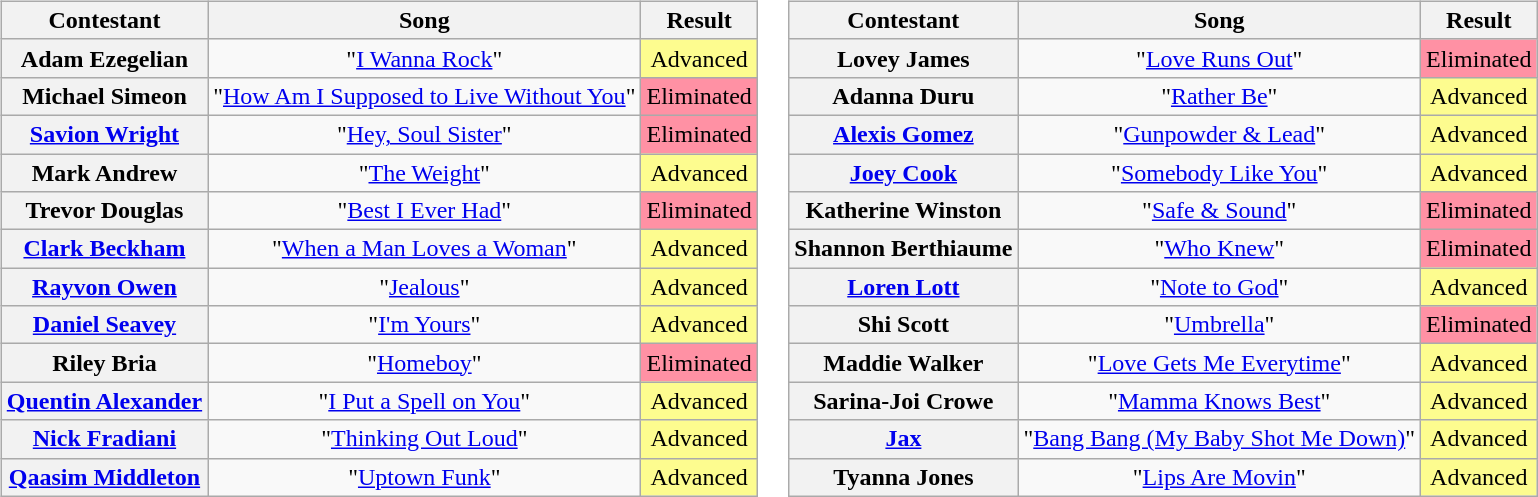<table>
<tr>
<td valign="top"><br><table class="wikitable" style="text-align:center">
<tr>
<th scope="col">Contestant</th>
<th scope="col">Song</th>
<th scope="col">Result</th>
</tr>
<tr>
<th scope="row">Adam Ezegelian</th>
<td>"<a href='#'>I Wanna Rock</a>"</td>
<td bgcolor="FDFC8F">Advanced</td>
</tr>
<tr>
<th scope="row">Michael Simeon</th>
<td>"<a href='#'>How Am I Supposed to Live Without You</a>"</td>
<td style="background:#FF91A4;">Eliminated</td>
</tr>
<tr>
<th scope="row"><a href='#'>Savion Wright</a></th>
<td>"<a href='#'>Hey, Soul Sister</a>"</td>
<td style="background:#FF91A4;">Eliminated</td>
</tr>
<tr>
<th scope="row">Mark Andrew</th>
<td>"<a href='#'>The Weight</a>"</td>
<td bgcolor="FDFC8F">Advanced</td>
</tr>
<tr>
<th scope="row">Trevor Douglas</th>
<td>"<a href='#'>Best I Ever Had</a>"</td>
<td style="background:#FF91A4;">Eliminated</td>
</tr>
<tr>
<th scope="row"><a href='#'>Clark Beckham</a></th>
<td>"<a href='#'>When a Man Loves a Woman</a>"</td>
<td bgcolor="FDFC8F">Advanced</td>
</tr>
<tr>
<th scope="row"><a href='#'>Rayvon Owen</a></th>
<td>"<a href='#'>Jealous</a>"</td>
<td bgcolor="FDFC8F">Advanced</td>
</tr>
<tr>
<th scope="row"><a href='#'>Daniel Seavey</a></th>
<td>"<a href='#'>I'm Yours</a>"</td>
<td bgcolor="FDFC8F">Advanced</td>
</tr>
<tr>
<th scope="row">Riley Bria</th>
<td>"<a href='#'>Homeboy</a>"</td>
<td style="background:#FF91A4;">Eliminated</td>
</tr>
<tr>
<th scope="row"><a href='#'>Quentin Alexander</a></th>
<td>"<a href='#'>I Put a Spell on You</a>"</td>
<td bgcolor="FDFC8F">Advanced</td>
</tr>
<tr>
<th scope="row"><a href='#'>Nick Fradiani</a></th>
<td>"<a href='#'>Thinking Out Loud</a>"</td>
<td bgcolor="FDFC8F">Advanced</td>
</tr>
<tr>
<th scope="row"><a href='#'>Qaasim Middleton</a></th>
<td>"<a href='#'>Uptown Funk</a>"</td>
<td bgcolor="FDFC8F">Advanced</td>
</tr>
</table>
</td>
<td valign="top"><br><table class="wikitable" style="text-align:center">
<tr>
<th scope="col">Contestant</th>
<th scope="col">Song</th>
<th scope="col">Result</th>
</tr>
<tr>
<th scope="row">Lovey James</th>
<td>"<a href='#'>Love Runs Out</a>"</td>
<td style="background:#FF91A4;">Eliminated</td>
</tr>
<tr>
<th scope="row">Adanna Duru</th>
<td>"<a href='#'>Rather Be</a>"</td>
<td bgcolor="FDFC8F">Advanced</td>
</tr>
<tr>
<th scope="row"><a href='#'>Alexis Gomez</a></th>
<td>"<a href='#'>Gunpowder & Lead</a>"</td>
<td bgcolor="FDFC8F">Advanced</td>
</tr>
<tr>
<th scope="row"><a href='#'>Joey Cook</a></th>
<td>"<a href='#'>Somebody Like You</a>"</td>
<td bgcolor="FDFC8F">Advanced</td>
</tr>
<tr>
<th scope="row">Katherine Winston</th>
<td>"<a href='#'>Safe & Sound</a>"</td>
<td style="background:#FF91A4;">Eliminated</td>
</tr>
<tr>
<th scope="row">Shannon Berthiaume</th>
<td>"<a href='#'>Who Knew</a>"</td>
<td style="background:#FF91A4;">Eliminated</td>
</tr>
<tr>
<th scope="row"><a href='#'>Loren Lott</a></th>
<td>"<a href='#'>Note to God</a>"</td>
<td bgcolor="FDFC8F">Advanced</td>
</tr>
<tr>
<th scope="row">Shi Scott</th>
<td>"<a href='#'>Umbrella</a>"</td>
<td style="background:#FF91A4;">Eliminated</td>
</tr>
<tr>
<th scope="row">Maddie Walker</th>
<td>"<a href='#'>Love Gets Me Everytime</a>"</td>
<td bgcolor="FDFC8F">Advanced</td>
</tr>
<tr>
<th scope="row">Sarina-Joi Crowe</th>
<td>"<a href='#'>Mamma Knows Best</a>"</td>
<td bgcolor="FDFC8F">Advanced</td>
</tr>
<tr>
<th scope="row"><a href='#'>Jax</a></th>
<td>"<a href='#'>Bang Bang (My Baby Shot Me Down)</a>"</td>
<td bgcolor="FDFC8F">Advanced</td>
</tr>
<tr>
<th scope="row">Tyanna Jones</th>
<td>"<a href='#'>Lips Are Movin</a>"</td>
<td bgcolor="FDFC8F">Advanced</td>
</tr>
</table>
</td>
</tr>
</table>
